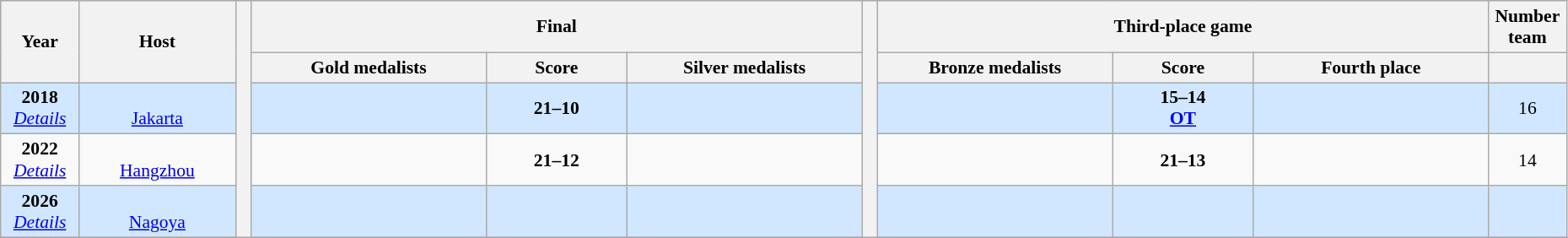<table class="wikitable" style="font-size:90%; width: 98%; text-align: center;">
<tr bgcolor=#C1D8FF>
<th rowspan=2 width=5%>Year</th>
<th rowspan=2 width=10%>Host</th>
<th width=1% rowspan=7 bgcolor=ffffff></th>
<th colspan=3>Final</th>
<th width=1% rowspan=7 bgcolor=ffffff></th>
<th colspan=3>Third-place game</th>
<th>Number team</th>
</tr>
<tr bgcolor=#EFEFEF>
<th width=15%>Gold medalists</th>
<th width=9%>Score</th>
<th width=15%>Silver medalists</th>
<th width=15%>Bronze medalists</th>
<th width=9%>Score</th>
<th width=15%>Fourth place</th>
<th></th>
</tr>
<tr bgcolor=#D0E7FF>
<td><strong>2018</strong> <br> <em><a href='#'>Details</a></em></td>
<td> <br> <a href='#'>Jakarta</a></td>
<td><strong></strong></td>
<td><strong>21–10</strong></td>
<td></td>
<td></td>
<td><strong>15–14 <br> <a href='#'>OT</a></strong></td>
<td></td>
<td>16</td>
</tr>
<tr>
<td><strong>2022</strong> <br> <em><a href='#'>Details</a></em></td>
<td> <br> <a href='#'>Hangzhou</a></td>
<td><strong></strong></td>
<td><strong>21–12</strong></td>
<td></td>
<td></td>
<td><strong>21–13</strong></td>
<td></td>
<td>14</td>
</tr>
<tr bgcolor=#D0E7FF>
<td><strong>2026</strong> <br> <em><a href='#'>Details</a></em></td>
<td> <br> <a href='#'>Nagoya</a></td>
<td></td>
<td></td>
<td></td>
<td></td>
<td></td>
<td></td>
<td></td>
</tr>
<tr>
</tr>
</table>
